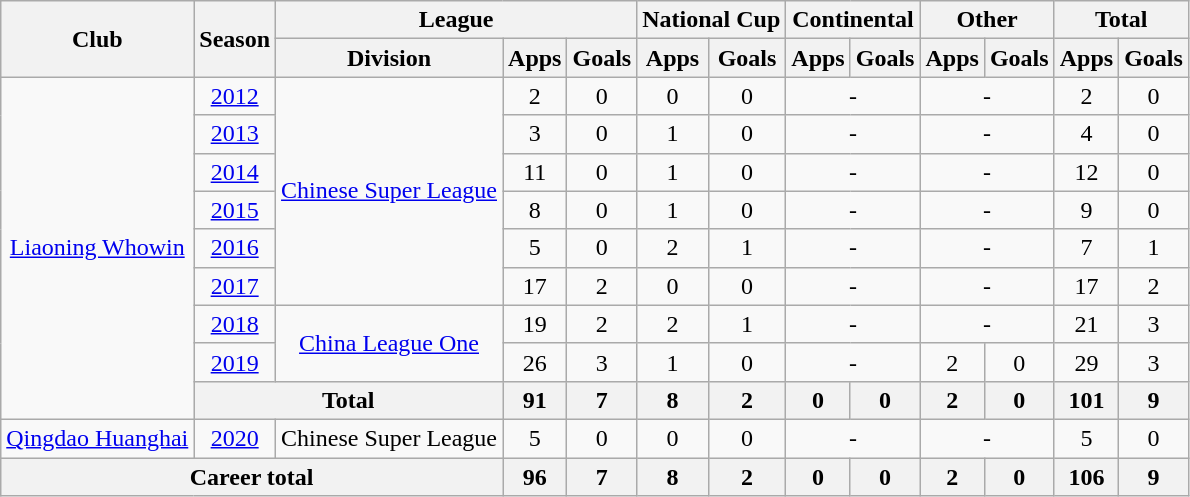<table class="wikitable" style="text-align: center">
<tr>
<th rowspan="2">Club</th>
<th rowspan="2">Season</th>
<th colspan="3">League</th>
<th colspan="2">National Cup</th>
<th colspan="2">Continental</th>
<th colspan="2">Other</th>
<th colspan="2">Total</th>
</tr>
<tr>
<th>Division</th>
<th>Apps</th>
<th>Goals</th>
<th>Apps</th>
<th>Goals</th>
<th>Apps</th>
<th>Goals</th>
<th>Apps</th>
<th>Goals</th>
<th>Apps</th>
<th>Goals</th>
</tr>
<tr>
<td rowspan="9"><a href='#'>Liaoning Whowin</a></td>
<td><a href='#'>2012</a></td>
<td rowspan="6"><a href='#'>Chinese Super League</a></td>
<td>2</td>
<td>0</td>
<td>0</td>
<td>0</td>
<td colspan="2">-</td>
<td colspan="2">-</td>
<td>2</td>
<td>0</td>
</tr>
<tr>
<td><a href='#'>2013</a></td>
<td>3</td>
<td>0</td>
<td>1</td>
<td>0</td>
<td colspan="2">-</td>
<td colspan="2">-</td>
<td>4</td>
<td>0</td>
</tr>
<tr>
<td><a href='#'>2014</a></td>
<td>11</td>
<td>0</td>
<td>1</td>
<td>0</td>
<td colspan="2">-</td>
<td colspan="2">-</td>
<td>12</td>
<td>0</td>
</tr>
<tr>
<td><a href='#'>2015</a></td>
<td>8</td>
<td>0</td>
<td>1</td>
<td>0</td>
<td colspan="2">-</td>
<td colspan="2">-</td>
<td>9</td>
<td>0</td>
</tr>
<tr>
<td><a href='#'>2016</a></td>
<td>5</td>
<td>0</td>
<td>2</td>
<td>1</td>
<td colspan="2">-</td>
<td colspan="2">-</td>
<td>7</td>
<td>1</td>
</tr>
<tr>
<td><a href='#'>2017</a></td>
<td>17</td>
<td>2</td>
<td>0</td>
<td>0</td>
<td colspan="2">-</td>
<td colspan="2">-</td>
<td>17</td>
<td>2</td>
</tr>
<tr>
<td><a href='#'>2018</a></td>
<td rowspan="2"><a href='#'>China League One</a></td>
<td>19</td>
<td>2</td>
<td>2</td>
<td>1</td>
<td colspan="2">-</td>
<td colspan="2">-</td>
<td>21</td>
<td>3</td>
</tr>
<tr>
<td><a href='#'>2019</a></td>
<td>26</td>
<td>3</td>
<td>1</td>
<td>0</td>
<td colspan="2">-</td>
<td>2</td>
<td>0</td>
<td>29</td>
<td>3</td>
</tr>
<tr>
<th colspan=2>Total</th>
<th>91</th>
<th>7</th>
<th>8</th>
<th>2</th>
<th>0</th>
<th>0</th>
<th>2</th>
<th>0</th>
<th>101</th>
<th>9</th>
</tr>
<tr>
<td><a href='#'>Qingdao Huanghai</a></td>
<td><a href='#'>2020</a></td>
<td>Chinese Super League</td>
<td>5</td>
<td>0</td>
<td>0</td>
<td>0</td>
<td colspan="2">-</td>
<td colspan="2">-</td>
<td>5</td>
<td>0</td>
</tr>
<tr>
<th colspan=3>Career total</th>
<th>96</th>
<th>7</th>
<th>8</th>
<th>2</th>
<th>0</th>
<th>0</th>
<th>2</th>
<th>0</th>
<th>106</th>
<th>9</th>
</tr>
</table>
